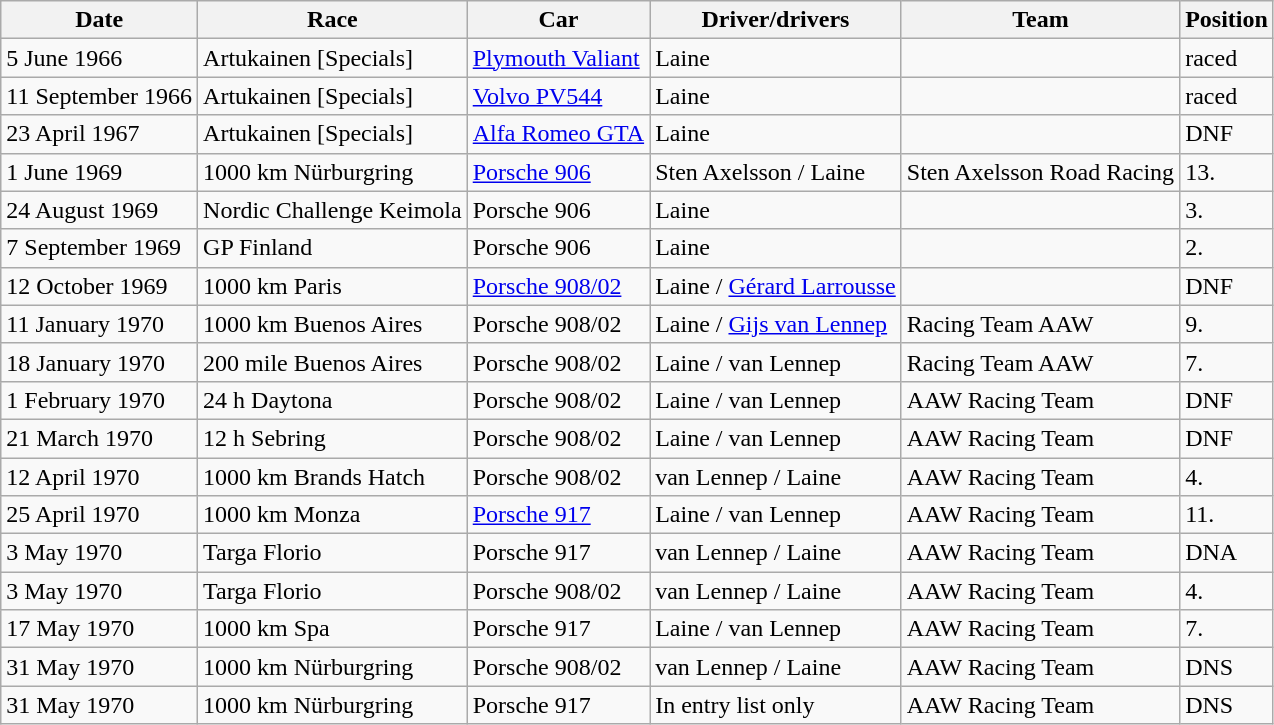<table class="wikitable sortable">
<tr>
<th>Date</th>
<th>Race</th>
<th>Car</th>
<th>Driver/drivers</th>
<th>Team</th>
<th>Position</th>
</tr>
<tr>
<td>5 June 1966</td>
<td>Artukainen [Specials]</td>
<td><a href='#'>Plymouth Valiant</a></td>
<td>Laine</td>
<td></td>
<td>raced</td>
</tr>
<tr>
<td>11 September 1966</td>
<td>Artukainen [Specials]</td>
<td><a href='#'>Volvo PV544</a></td>
<td>Laine</td>
<td></td>
<td>raced</td>
</tr>
<tr>
<td>23 April 1967</td>
<td>Artukainen [Specials]</td>
<td><a href='#'>Alfa Romeo GTA</a></td>
<td>Laine</td>
<td></td>
<td>DNF</td>
</tr>
<tr>
<td>1 June 1969</td>
<td>1000 km Nürburgring</td>
<td><a href='#'>Porsche 906</a></td>
<td>Sten Axelsson / Laine</td>
<td>Sten Axelsson Road Racing</td>
<td>13.</td>
</tr>
<tr>
<td>24 August 1969</td>
<td>Nordic Challenge Keimola</td>
<td>Porsche 906</td>
<td>Laine</td>
<td></td>
<td>3.</td>
</tr>
<tr>
<td>7 September 1969</td>
<td>GP Finland</td>
<td>Porsche 906</td>
<td>Laine</td>
<td></td>
<td>2.</td>
</tr>
<tr>
<td>12 October 1969</td>
<td>1000 km Paris</td>
<td><a href='#'>Porsche 908/02</a></td>
<td>Laine / <a href='#'>Gérard Larrousse</a></td>
<td></td>
<td>DNF</td>
</tr>
<tr>
<td>11 January 1970</td>
<td>1000 km Buenos Aires</td>
<td>Porsche 908/02</td>
<td>Laine / <a href='#'>Gijs van Lennep</a></td>
<td>Racing Team AAW</td>
<td>9.</td>
</tr>
<tr>
<td>18 January 1970</td>
<td>200 mile Buenos Aires</td>
<td>Porsche 908/02</td>
<td>Laine / van Lennep</td>
<td>Racing Team AAW</td>
<td>7.</td>
</tr>
<tr>
<td>1 February 1970</td>
<td>24 h Daytona</td>
<td>Porsche 908/02</td>
<td>Laine / van Lennep</td>
<td>AAW Racing Team</td>
<td>DNF</td>
</tr>
<tr>
<td>21 March 1970</td>
<td>12 h Sebring</td>
<td>Porsche 908/02</td>
<td>Laine / van Lennep</td>
<td>AAW Racing Team</td>
<td>DNF</td>
</tr>
<tr>
<td>12 April 1970</td>
<td>1000 km Brands Hatch</td>
<td>Porsche 908/02</td>
<td>van Lennep / Laine</td>
<td>AAW Racing Team</td>
<td>4.</td>
</tr>
<tr>
<td>25 April 1970</td>
<td>1000 km Monza</td>
<td><a href='#'>Porsche 917</a></td>
<td>Laine / van Lennep</td>
<td>AAW Racing Team</td>
<td>11.</td>
</tr>
<tr>
<td>3 May 1970</td>
<td>Targa Florio</td>
<td>Porsche 917</td>
<td>van Lennep / Laine</td>
<td>AAW Racing Team</td>
<td>DNA</td>
</tr>
<tr>
<td>3 May 1970</td>
<td>Targa Florio</td>
<td>Porsche 908/02</td>
<td>van Lennep / Laine</td>
<td>AAW Racing Team</td>
<td>4.</td>
</tr>
<tr>
<td>17 May 1970</td>
<td>1000 km Spa</td>
<td>Porsche 917</td>
<td>Laine / van Lennep</td>
<td>AAW Racing Team</td>
<td>7.</td>
</tr>
<tr>
<td>31 May 1970</td>
<td>1000 km Nürburgring</td>
<td>Porsche 908/02</td>
<td>van Lennep / Laine</td>
<td>AAW Racing Team</td>
<td>DNS</td>
</tr>
<tr>
<td>31 May 1970</td>
<td>1000 km Nürburgring</td>
<td>Porsche 917</td>
<td>In entry list only</td>
<td>AAW Racing Team</td>
<td>DNS</td>
</tr>
</table>
